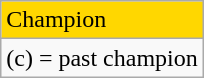<table class="wikitable">
<tr style="background:gold">
<td>Champion</td>
</tr>
<tr>
<td>(c) = past champion</td>
</tr>
</table>
